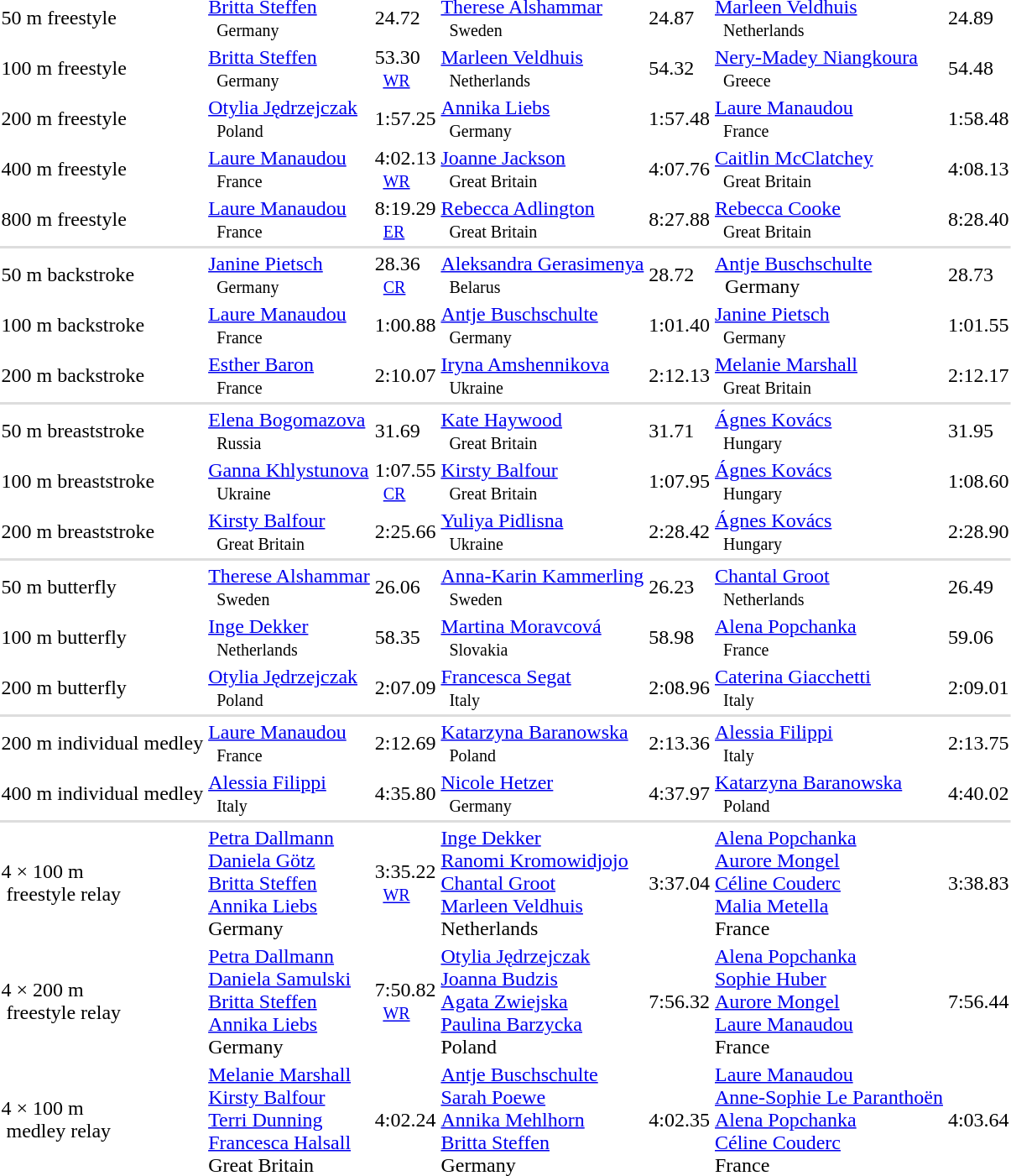<table>
<tr>
<td>50 m freestyle</td>
<td><a href='#'>Britta Steffen</a> <small><br>    Germany </small></td>
<td>24.72</td>
<td><a href='#'>Therese Alshammar</a> <small><br>    Sweden </small></td>
<td>24.87</td>
<td><a href='#'>Marleen Veldhuis</a> <small><br>    Netherlands </small></td>
<td>24.89</td>
</tr>
<tr>
<td>100 m freestyle</td>
<td><a href='#'>Britta Steffen</a> <small><br>    Germany </small></td>
<td>53.30 <small><br>  <a href='#'>WR</a></small></td>
<td><a href='#'>Marleen Veldhuis</a> <small><br>    Netherlands </small></td>
<td>54.32</td>
<td><a href='#'>Nery-Madey Niangkoura</a> <small><br>    Greece </small></td>
<td>54.48</td>
</tr>
<tr>
<td>200 m freestyle</td>
<td><a href='#'>Otylia Jędrzejczak</a> <small><br>    Poland </small></td>
<td>1:57.25</td>
<td><a href='#'>Annika Liebs</a> <small><br>    Germany </small></td>
<td>1:57.48</td>
<td><a href='#'>Laure Manaudou</a> <small><br>    France </small></td>
<td>1:58.48</td>
</tr>
<tr>
<td>400 m freestyle</td>
<td><a href='#'>Laure Manaudou</a> <small><br>    France </small></td>
<td>4:02.13 <small><br>  <a href='#'>WR</a></small></td>
<td><a href='#'>Joanne Jackson</a> <small><br>    Great Britain </small></td>
<td>4:07.76</td>
<td><a href='#'>Caitlin McClatchey</a> <small><br>    Great Britain </small></td>
<td>4:08.13</td>
</tr>
<tr>
<td>800 m freestyle</td>
<td><a href='#'>Laure Manaudou</a> <small><br>    France </small></td>
<td>8:19.29 <small><br>  <a href='#'>ER</a></small></td>
<td><a href='#'>Rebecca Adlington</a> <small><br>    Great Britain </small></td>
<td>8:27.88</td>
<td><a href='#'>Rebecca Cooke</a> <small><br>    Great Britain </small></td>
<td>8:28.40</td>
</tr>
<tr bgcolor=#DDDDDD>
<td colspan=7></td>
</tr>
<tr>
<td>50 m backstroke</td>
<td><a href='#'>Janine Pietsch</a> <small><br>    Germany </small></td>
<td>28.36 <small><br>  <a href='#'>CR</a></small></td>
<td><a href='#'>Aleksandra Gerasimenya</a> <small><br>    Belarus </small></td>
<td>28.72</td>
<td><a href='#'>Antje Buschschulte</a> <br>    Germany</td>
<td>28.73</td>
</tr>
<tr>
<td>100 m backstroke</td>
<td><a href='#'>Laure Manaudou</a> <small><br>    France </small></td>
<td>1:00.88</td>
<td><a href='#'>Antje Buschschulte</a> <small><br>    Germany </small></td>
<td>1:01.40</td>
<td><a href='#'>Janine Pietsch</a> <small><br>    Germany </small></td>
<td>1:01.55</td>
</tr>
<tr>
<td>200 m backstroke</td>
<td><a href='#'>Esther Baron</a> <small><br>    France </small></td>
<td>2:10.07</td>
<td><a href='#'>Iryna Amshennikova</a> <small><br>    Ukraine </small></td>
<td>2:12.13</td>
<td><a href='#'>Melanie Marshall</a> <small><br>    Great Britain </small></td>
<td>2:12.17</td>
</tr>
<tr bgcolor=#DDDDDD>
<td colspan=7></td>
</tr>
<tr>
<td>50 m breaststroke</td>
<td><a href='#'>Elena Bogomazova</a> <small><br>    Russia </small></td>
<td>31.69</td>
<td><a href='#'>Kate Haywood</a> <small><br>    Great Britain </small></td>
<td>31.71</td>
<td><a href='#'>Ágnes Kovács</a> <small><br>    Hungary </small></td>
<td>31.95</td>
</tr>
<tr>
<td>100 m breaststroke</td>
<td><a href='#'>Ganna Khlystunova</a> <small><br>    Ukraine </small></td>
<td>1:07.55 <small><br>  <a href='#'>CR</a></small></td>
<td><a href='#'>Kirsty Balfour</a> <small><br>    Great Britain </small></td>
<td>1:07.95</td>
<td><a href='#'>Ágnes Kovács</a> <small><br>    Hungary </small></td>
<td>1:08.60</td>
</tr>
<tr>
<td>200 m breaststroke</td>
<td><a href='#'>Kirsty Balfour</a> <small><br>    Great Britain </small></td>
<td>2:25.66</td>
<td><a href='#'>Yuliya Pidlisna</a> <small><br>    Ukraine </small></td>
<td>2:28.42</td>
<td><a href='#'>Ágnes Kovács</a> <small><br>    Hungary </small></td>
<td>2:28.90</td>
</tr>
<tr bgcolor=#DDDDDD>
<td colspan=7></td>
</tr>
<tr>
<td>50 m butterfly</td>
<td><a href='#'>Therese Alshammar</a> <small><br>    Sweden </small></td>
<td>26.06</td>
<td><a href='#'>Anna-Karin Kammerling</a> <small><br>    Sweden </small></td>
<td>26.23</td>
<td><a href='#'>Chantal Groot</a> <small><br>    Netherlands </small></td>
<td>26.49</td>
</tr>
<tr>
<td>100 m butterfly</td>
<td><a href='#'>Inge Dekker</a> <small><br>    Netherlands </small></td>
<td>58.35</td>
<td><a href='#'>Martina Moravcová</a> <small><br>    Slovakia </small></td>
<td>58.98</td>
<td><a href='#'>Alena Popchanka</a> <small><br>    France </small></td>
<td>59.06</td>
</tr>
<tr>
<td>200 m butterfly</td>
<td><a href='#'>Otylia Jędrzejczak</a> <small><br>    Poland </small></td>
<td>2:07.09</td>
<td><a href='#'>Francesca Segat</a> <small><br>    Italy </small></td>
<td>2:08.96</td>
<td><a href='#'>Caterina Giacchetti</a> <small><br>    Italy </small></td>
<td>2:09.01</td>
</tr>
<tr bgcolor=#DDDDDD>
<td colspan=7></td>
</tr>
<tr>
<td>200 m individual medley</td>
<td><a href='#'>Laure Manaudou</a> <small><br>    France </small></td>
<td>2:12.69</td>
<td><a href='#'>Katarzyna Baranowska</a> <small><br>    Poland </small></td>
<td>2:13.36</td>
<td><a href='#'>Alessia Filippi</a> <small><br>    Italy </small></td>
<td>2:13.75</td>
</tr>
<tr>
<td>400 m individual medley</td>
<td><a href='#'>Alessia Filippi</a> <small><br>    Italy </small></td>
<td>4:35.80</td>
<td><a href='#'>Nicole Hetzer</a> <small><br>    Germany </small></td>
<td>4:37.97</td>
<td><a href='#'>Katarzyna Baranowska</a> <small><br>    Poland </small></td>
<td>4:40.02</td>
</tr>
<tr bgcolor=#DDDDDD>
<td colspan=7></td>
</tr>
<tr>
<td>4 × 100 m <br>  freestyle relay</td>
<td><a href='#'>Petra Dallmann</a><br><a href='#'>Daniela Götz</a><br><a href='#'>Britta Steffen</a><br><a href='#'>Annika Liebs</a><br> Germany</td>
<td>3:35.22 <small><br>  <a href='#'>WR</a></small></td>
<td><a href='#'>Inge Dekker</a><br><a href='#'>Ranomi Kromowidjojo</a><br><a href='#'>Chantal Groot</a><br><a href='#'>Marleen Veldhuis</a><br> Netherlands</td>
<td>3:37.04</td>
<td><a href='#'>Alena Popchanka</a><br><a href='#'>Aurore Mongel</a><br><a href='#'>Céline Couderc</a><br><a href='#'>Malia Metella</a><br> France</td>
<td>3:38.83</td>
</tr>
<tr>
<td>4 × 200 m <br>  freestyle relay</td>
<td><a href='#'>Petra Dallmann</a><br><a href='#'>Daniela Samulski</a><br><a href='#'>Britta Steffen</a><br><a href='#'>Annika Liebs</a><br> Germany</td>
<td>7:50.82 <small><br>  <a href='#'>WR</a></small></td>
<td><a href='#'>Otylia Jędrzejczak</a><br><a href='#'>Joanna Budzis</a><br><a href='#'>Agata Zwiejska</a><br><a href='#'>Paulina Barzycka</a><br> Poland</td>
<td>7:56.32</td>
<td><a href='#'>Alena Popchanka</a><br><a href='#'>Sophie Huber</a><br><a href='#'>Aurore Mongel</a><br><a href='#'>Laure Manaudou</a><br> France</td>
<td>7:56.44</td>
</tr>
<tr>
<td>4 × 100 m <br>  medley relay</td>
<td><a href='#'>Melanie Marshall</a><br><a href='#'>Kirsty Balfour</a><br><a href='#'>Terri Dunning</a><br><a href='#'>Francesca Halsall</a><br> Great Britain</td>
<td>4:02.24</td>
<td><a href='#'>Antje Buschschulte</a><br><a href='#'>Sarah Poewe</a><br><a href='#'>Annika Mehlhorn</a><br><a href='#'>Britta Steffen</a><br> Germany</td>
<td>4:02.35</td>
<td><a href='#'>Laure Manaudou</a><br><a href='#'>Anne-Sophie Le Paranthoën</a><br><a href='#'>Alena Popchanka</a><br><a href='#'>Céline Couderc</a><br> France</td>
<td>4:03.64</td>
</tr>
</table>
